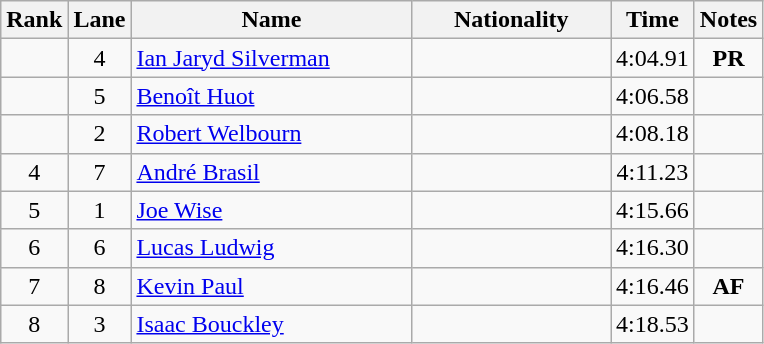<table class="wikitable sortable" style="text-align:center">
<tr>
<th>Rank</th>
<th>Lane</th>
<th style="width:180px">Name</th>
<th style="width:125px">Nationality</th>
<th>Time</th>
<th>Notes</th>
</tr>
<tr>
<td></td>
<td>4</td>
<td style="text-align:left;"><a href='#'>Ian Jaryd Silverman</a></td>
<td style="text-align:left;"></td>
<td>4:04.91</td>
<td><strong>PR</strong></td>
</tr>
<tr>
<td></td>
<td>5</td>
<td style="text-align:left;"><a href='#'>Benoît Huot</a></td>
<td style="text-align:left;"></td>
<td>4:06.58</td>
<td></td>
</tr>
<tr>
<td></td>
<td>2</td>
<td style="text-align:left;"><a href='#'>Robert Welbourn</a></td>
<td style="text-align:left;"></td>
<td>4:08.18</td>
<td></td>
</tr>
<tr>
<td>4</td>
<td>7</td>
<td style="text-align:left;"><a href='#'>André Brasil</a></td>
<td style="text-align:left;"></td>
<td>4:11.23</td>
<td></td>
</tr>
<tr>
<td>5</td>
<td>1</td>
<td style="text-align:left;"><a href='#'>Joe Wise</a></td>
<td style="text-align:left;"></td>
<td>4:15.66</td>
<td></td>
</tr>
<tr>
<td>6</td>
<td>6</td>
<td style="text-align:left;"><a href='#'>Lucas Ludwig</a></td>
<td style="text-align:left;"></td>
<td>4:16.30</td>
<td></td>
</tr>
<tr>
<td>7</td>
<td>8</td>
<td style="text-align:left;"><a href='#'>Kevin Paul</a></td>
<td style="text-align:left;"></td>
<td>4:16.46</td>
<td><strong>AF</strong></td>
</tr>
<tr>
<td>8</td>
<td>3</td>
<td style="text-align:left;"><a href='#'>Isaac Bouckley</a></td>
<td style="text-align:left;"></td>
<td>4:18.53</td>
<td></td>
</tr>
</table>
